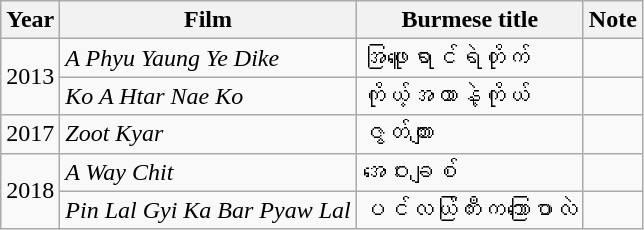<table class="wikitable sortable">
<tr>
<th>Year</th>
<th>Film</th>
<th>Burmese title</th>
<th>Note</th>
</tr>
<tr>
<td rowspan=2>2013</td>
<td><em>A Phyu Yaung Ye Dike</em></td>
<td>အဖြူရောင်ရဲတိုက်</td>
<td></td>
</tr>
<tr>
<td><em>Ko A Htar Nae Ko</em></td>
<td>ကိုယ့်အထာနဲ့ကိုယ်</td>
<td></td>
</tr>
<tr>
<td>2017</td>
<td><em>Zoot Kyar</em></td>
<td>ဇွတ်ကျား</td>
<td></td>
</tr>
<tr>
<td rowspan=2>2018</td>
<td><em>A Way Chit</em></td>
<td>အဝေးချစ်</td>
<td></td>
</tr>
<tr>
<td><em>Pin Lal Gyi Ka Bar Pyaw Lal</em></td>
<td>ပင်လယ်ကြီးကဘာပြောလဲ</td>
<td></td>
</tr>
</table>
